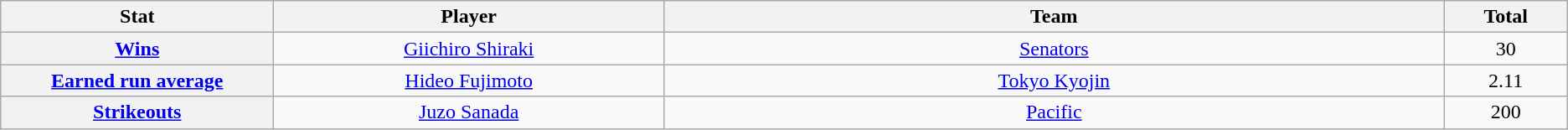<table class="wikitable" style="text-align:center;">
<tr>
<th scope="col" width="7%">Stat</th>
<th scope="col" width="10%">Player</th>
<th scope="col" width="20%">Team</th>
<th scope="col" width="3%">Total</th>
</tr>
<tr>
<th scope="row" style="text-align:center;"><a href='#'>Wins</a></th>
<td><a href='#'>Giichiro Shiraki</a></td>
<td><a href='#'>Senators</a></td>
<td>30</td>
</tr>
<tr>
<th scope="row" style="text-align:center;"><a href='#'>Earned run average</a></th>
<td><a href='#'>Hideo Fujimoto</a></td>
<td><a href='#'>Tokyo Kyojin</a></td>
<td>2.11</td>
</tr>
<tr>
<th scope="row" style="text-align:center;"><a href='#'>Strikeouts</a></th>
<td><a href='#'>Juzo Sanada</a></td>
<td><a href='#'>Pacific</a></td>
<td>200</td>
</tr>
</table>
